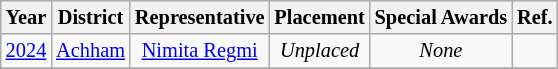<table class="wikitable sortable" style="font-size: 85%; text-align:center">
<tr>
<th>Year</th>
<th>District</th>
<th>Representative</th>
<th>Placement</th>
<th>Special Awards</th>
<th>Ref.</th>
</tr>
<tr>
<td><a href='#'>2024</a></td>
<td align=left><a href='#'>Achham</a></td>
<td><a href='#'>Nimita Regmi</a></td>
<td><em>Unplaced</em></td>
<td><em>None</em></td>
<td></td>
</tr>
<tr>
</tr>
</table>
